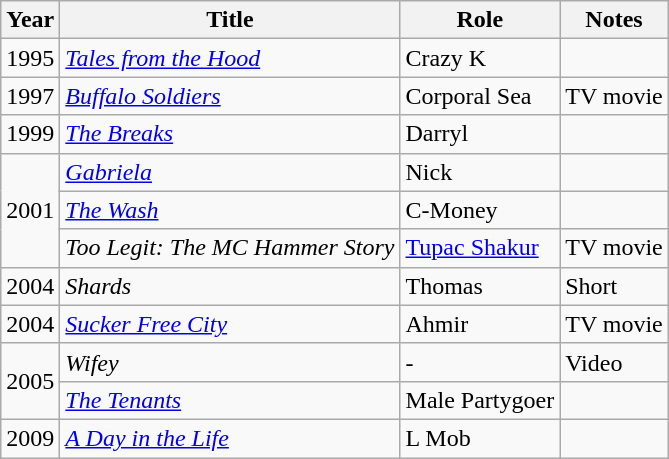<table class="wikitable plainrowheaders sortable" style="margin-right: 0;">
<tr>
<th>Year</th>
<th>Title</th>
<th>Role</th>
<th>Notes</th>
</tr>
<tr>
<td>1995</td>
<td><em><a href='#'>Tales from the Hood</a></em></td>
<td>Crazy K</td>
<td></td>
</tr>
<tr>
<td>1997</td>
<td><em><a href='#'>Buffalo Soldiers</a></em></td>
<td>Corporal Sea</td>
<td>TV movie</td>
</tr>
<tr>
<td>1999</td>
<td><em><a href='#'>The Breaks</a></em></td>
<td>Darryl</td>
<td></td>
</tr>
<tr>
<td rowspan=3>2001</td>
<td><em><a href='#'>Gabriela</a></em></td>
<td>Nick</td>
<td></td>
</tr>
<tr>
<td><em><a href='#'>The Wash</a></em></td>
<td>C-Money</td>
<td></td>
</tr>
<tr>
<td><em>Too Legit: The MC Hammer Story</em></td>
<td><a href='#'>Tupac Shakur</a></td>
<td>TV movie</td>
</tr>
<tr>
<td>2004</td>
<td><em>Shards</em></td>
<td>Thomas</td>
<td>Short</td>
</tr>
<tr>
<td>2004</td>
<td><em><a href='#'>Sucker Free City</a></em></td>
<td>Ahmir</td>
<td>TV movie</td>
</tr>
<tr>
<td rowspan=2>2005</td>
<td><em>Wifey</em></td>
<td>-</td>
<td>Video</td>
</tr>
<tr>
<td><em><a href='#'>The Tenants</a></em></td>
<td>Male Partygoer</td>
<td></td>
</tr>
<tr>
<td>2009</td>
<td><em><a href='#'>A Day in the Life</a></em></td>
<td>L Mob</td>
<td></td>
</tr>
</table>
